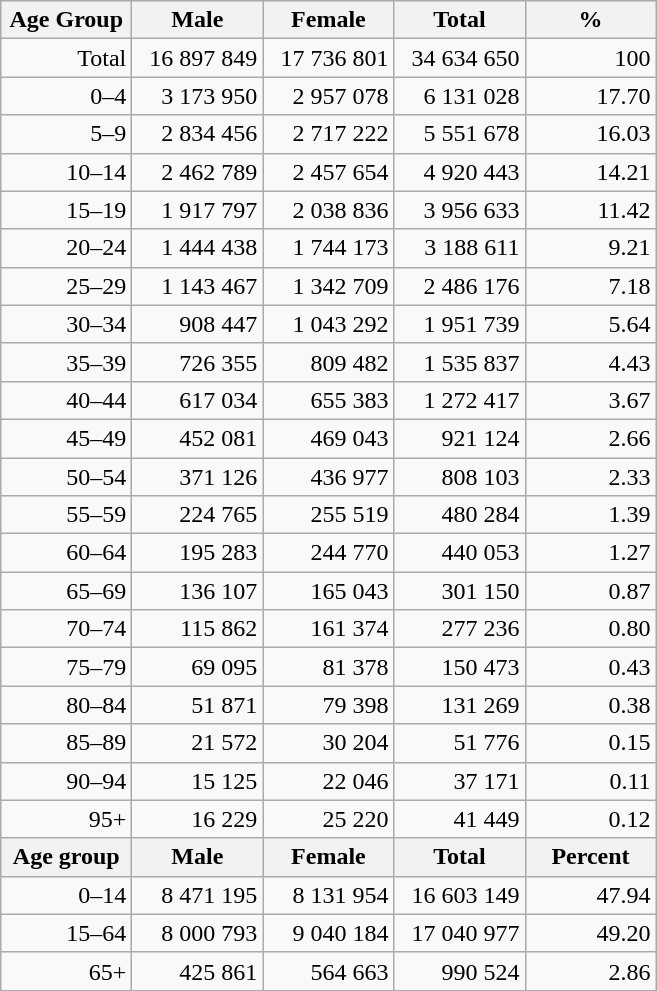<table class="wikitable">
<tr>
<th width="80pt">Age Group</th>
<th width="80pt">Male</th>
<th width="80pt">Female</th>
<th width="80pt">Total</th>
<th width="80pt">%</th>
</tr>
<tr>
<td align="right">Total</td>
<td align="right">16 897 849</td>
<td align="right">17 736 801</td>
<td align="right">34 634 650</td>
<td align="right">100</td>
</tr>
<tr>
<td align="right">0–4</td>
<td align="right">3 173 950</td>
<td align="right">2 957 078</td>
<td align="right">6 131 028</td>
<td align="right">17.70</td>
</tr>
<tr>
<td align="right">5–9</td>
<td align="right">2 834 456</td>
<td align="right">2 717 222</td>
<td align="right">5 551 678</td>
<td align="right">16.03</td>
</tr>
<tr>
<td align="right">10–14</td>
<td align="right">2 462 789</td>
<td align="right">2 457 654</td>
<td align="right">4 920 443</td>
<td align="right">14.21</td>
</tr>
<tr>
<td align="right">15–19</td>
<td align="right">1 917 797</td>
<td align="right">2 038 836</td>
<td align="right">3 956 633</td>
<td align="right">11.42</td>
</tr>
<tr>
<td align="right">20–24</td>
<td align="right">1 444 438</td>
<td align="right">1 744 173</td>
<td align="right">3 188 611</td>
<td align="right">9.21</td>
</tr>
<tr>
<td align="right">25–29</td>
<td align="right">1 143 467</td>
<td align="right">1 342 709</td>
<td align="right">2 486 176</td>
<td align="right">7.18</td>
</tr>
<tr>
<td align="right">30–34</td>
<td align="right">908 447</td>
<td align="right">1 043 292</td>
<td align="right">1 951 739</td>
<td align="right">5.64</td>
</tr>
<tr>
<td align="right">35–39</td>
<td align="right">726 355</td>
<td align="right">809 482</td>
<td align="right">1 535 837</td>
<td align="right">4.43</td>
</tr>
<tr>
<td align="right">40–44</td>
<td align="right">617 034</td>
<td align="right">655 383</td>
<td align="right">1 272 417</td>
<td align="right">3.67</td>
</tr>
<tr>
<td align="right">45–49</td>
<td align="right">452 081</td>
<td align="right">469 043</td>
<td align="right">921 124</td>
<td align="right">2.66</td>
</tr>
<tr>
<td align="right">50–54</td>
<td align="right">371 126</td>
<td align="right">436 977</td>
<td align="right">808 103</td>
<td align="right">2.33</td>
</tr>
<tr>
<td align="right">55–59</td>
<td align="right">224 765</td>
<td align="right">255 519</td>
<td align="right">480 284</td>
<td align="right">1.39</td>
</tr>
<tr>
<td align="right">60–64</td>
<td align="right">195 283</td>
<td align="right">244 770</td>
<td align="right">440 053</td>
<td align="right">1.27</td>
</tr>
<tr>
<td align="right">65–69</td>
<td align="right">136 107</td>
<td align="right">165 043</td>
<td align="right">301 150</td>
<td align="right">0.87</td>
</tr>
<tr>
<td align="right">70–74</td>
<td align="right">115 862</td>
<td align="right">161 374</td>
<td align="right">277 236</td>
<td align="right">0.80</td>
</tr>
<tr>
<td align="right">75–79</td>
<td align="right">69 095</td>
<td align="right">81 378</td>
<td align="right">150 473</td>
<td align="right">0.43</td>
</tr>
<tr>
<td align="right">80–84</td>
<td align="right">51 871</td>
<td align="right">79 398</td>
<td align="right">131 269</td>
<td align="right">0.38</td>
</tr>
<tr>
<td align="right">85–89</td>
<td align="right">21 572</td>
<td align="right">30 204</td>
<td align="right">51 776</td>
<td align="right">0.15</td>
</tr>
<tr>
<td align="right">90–94</td>
<td align="right">15 125</td>
<td align="right">22 046</td>
<td align="right">37 171</td>
<td align="right">0.11</td>
</tr>
<tr>
<td align="right">95+</td>
<td align="right">16 229</td>
<td align="right">25 220</td>
<td align="right">41 449</td>
<td align="right">0.12</td>
</tr>
<tr>
<th width="50">Age group</th>
<th width="80pt">Male</th>
<th width="80">Female</th>
<th width="80">Total</th>
<th width="50">Percent</th>
</tr>
<tr>
<td align="right">0–14</td>
<td align="right">8 471 195</td>
<td align="right">8 131 954</td>
<td align="right">16 603 149</td>
<td align="right">47.94</td>
</tr>
<tr>
<td align="right">15–64</td>
<td align="right">8 000 793</td>
<td align="right">9 040 184</td>
<td align="right">17 040 977</td>
<td align="right">49.20</td>
</tr>
<tr>
<td align="right">65+</td>
<td align="right">425 861</td>
<td align="right">564 663</td>
<td align="right">990 524</td>
<td align="right">2.86</td>
</tr>
<tr>
</tr>
</table>
